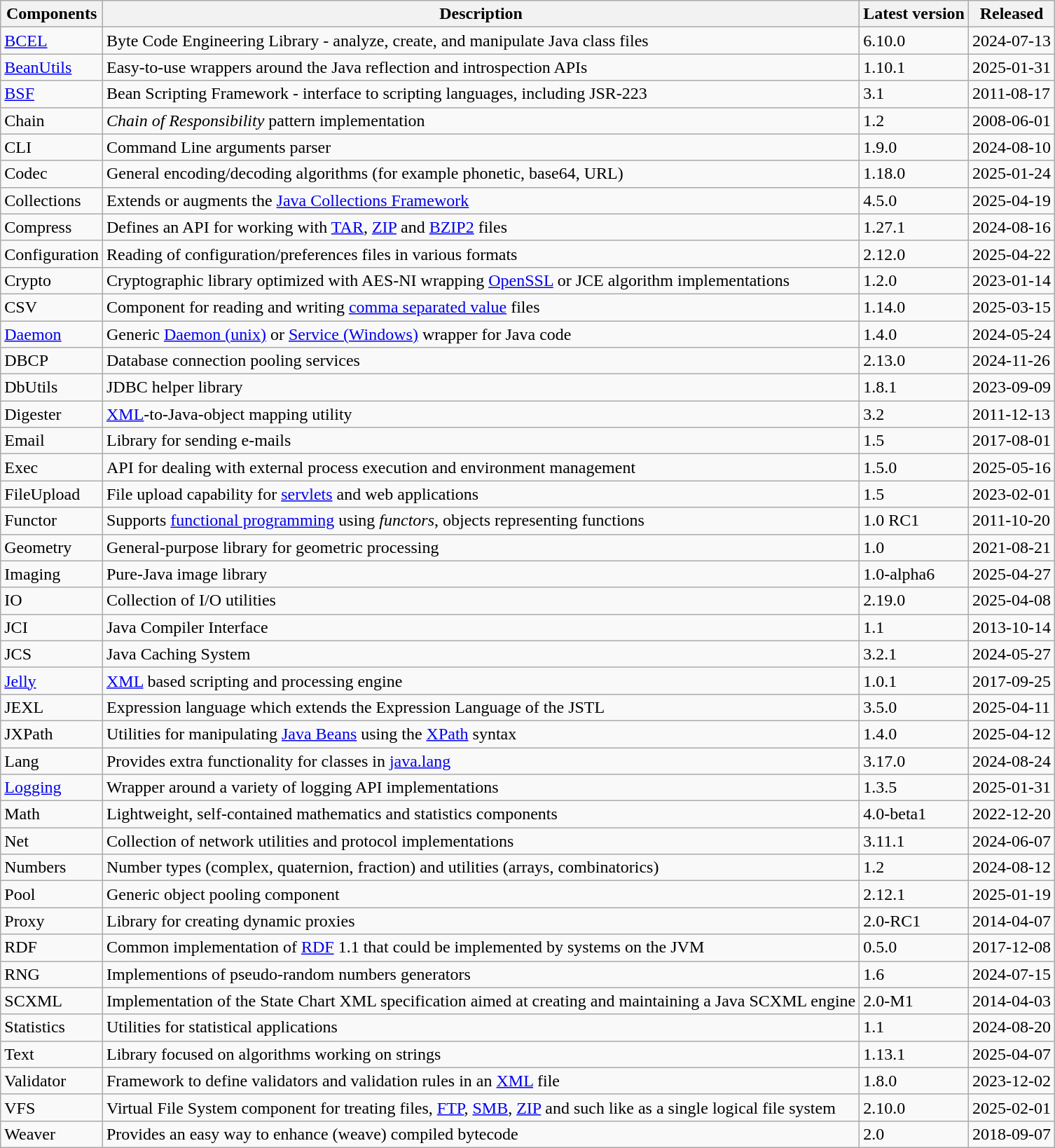<table class="wikitable sortable">
<tr>
<th>Components</th>
<th>Description</th>
<th>Latest version</th>
<th>Released</th>
</tr>
<tr>
<td><a href='#'>BCEL</a></td>
<td>Byte Code Engineering Library - analyze, create, and manipulate Java class files</td>
<td>6.10.0</td>
<td>2024-07-13</td>
</tr>
<tr>
<td><a href='#'>BeanUtils</a></td>
<td>Easy-to-use wrappers around the Java reflection and introspection APIs</td>
<td>1.10.1</td>
<td>2025-01-31</td>
</tr>
<tr>
<td><a href='#'>BSF</a></td>
<td>Bean Scripting Framework - interface to scripting languages, including JSR-223</td>
<td>3.1</td>
<td>2011-08-17</td>
</tr>
<tr>
<td>Chain</td>
<td><em>Chain of Responsibility</em> pattern implementation</td>
<td>1.2</td>
<td>2008-06-01</td>
</tr>
<tr>
<td>CLI</td>
<td>Command Line arguments parser</td>
<td>1.9.0</td>
<td>2024-08-10</td>
</tr>
<tr>
<td>Codec</td>
<td>General encoding/decoding algorithms (for example phonetic, base64, URL)</td>
<td>1.18.0</td>
<td>2025-01-24</td>
</tr>
<tr>
<td>Collections</td>
<td>Extends or augments the <a href='#'>Java Collections Framework</a></td>
<td>4.5.0</td>
<td>2025-04-19</td>
</tr>
<tr>
<td>Compress</td>
<td>Defines an API for working with <a href='#'>TAR</a>, <a href='#'>ZIP</a> and <a href='#'>BZIP2</a> files</td>
<td>1.27.1</td>
<td>2024-08-16</td>
</tr>
<tr>
<td>Configuration</td>
<td>Reading of configuration/preferences files in various formats</td>
<td>2.12.0</td>
<td>2025-04-22</td>
</tr>
<tr>
<td>Crypto</td>
<td>Cryptographic library optimized with AES-NI wrapping <a href='#'>OpenSSL</a> or JCE algorithm implementations</td>
<td>1.2.0</td>
<td>2023-01-14</td>
</tr>
<tr>
<td>CSV</td>
<td>Component for reading and writing <a href='#'>comma separated value</a> files</td>
<td>1.14.0</td>
<td>2025-03-15</td>
</tr>
<tr>
<td><a href='#'>Daemon</a></td>
<td>Generic <a href='#'>Daemon (unix)</a> or <a href='#'>Service (Windows)</a> wrapper for Java code</td>
<td>1.4.0</td>
<td>2024-05-24</td>
</tr>
<tr>
<td>DBCP</td>
<td>Database connection pooling services</td>
<td>2.13.0</td>
<td>2024-11-26</td>
</tr>
<tr>
<td>DbUtils</td>
<td>JDBC helper library</td>
<td>1.8.1</td>
<td>2023-09-09</td>
</tr>
<tr>
<td>Digester</td>
<td><a href='#'>XML</a>-to-Java-object mapping utility</td>
<td>3.2</td>
<td>2011-12-13</td>
</tr>
<tr>
<td>Email</td>
<td>Library for sending e-mails</td>
<td>1.5</td>
<td>2017-08-01</td>
</tr>
<tr>
<td>Exec</td>
<td>API for dealing with external process execution and environment management</td>
<td>1.5.0</td>
<td>2025-05-16</td>
</tr>
<tr>
<td>FileUpload</td>
<td>File upload capability for <a href='#'>servlets</a> and web applications</td>
<td>1.5</td>
<td>2023-02-01</td>
</tr>
<tr>
<td>Functor</td>
<td>Supports <a href='#'>functional programming</a> using <em>functors</em>, objects representing functions</td>
<td>1.0 RC1</td>
<td>2011-10-20</td>
</tr>
<tr>
<td>Geometry</td>
<td>General-purpose library for geometric processing</td>
<td>1.0</td>
<td>2021-08-21</td>
</tr>
<tr>
<td>Imaging</td>
<td>Pure-Java image library</td>
<td>1.0-alpha6</td>
<td>2025-04-27</td>
</tr>
<tr>
<td>IO</td>
<td>Collection of I/O utilities</td>
<td>2.19.0</td>
<td>2025-04-08</td>
</tr>
<tr>
<td>JCI</td>
<td>Java Compiler Interface</td>
<td>1.1</td>
<td>2013-10-14</td>
</tr>
<tr>
<td>JCS</td>
<td>Java Caching System</td>
<td>3.2.1</td>
<td>2024-05-27</td>
</tr>
<tr>
<td><a href='#'>Jelly</a></td>
<td><a href='#'>XML</a> based scripting and processing engine</td>
<td>1.0.1</td>
<td>2017-09-25</td>
</tr>
<tr>
<td>JEXL</td>
<td>Expression language which extends the Expression Language of the JSTL</td>
<td>3.5.0</td>
<td>2025-04-11</td>
</tr>
<tr>
<td>JXPath</td>
<td>Utilities for manipulating <a href='#'>Java Beans</a> using the <a href='#'>XPath</a> syntax</td>
<td>1.4.0</td>
<td>2025-04-12</td>
</tr>
<tr>
<td>Lang</td>
<td>Provides extra functionality for classes in <a href='#'>java.lang</a></td>
<td>3.17.0</td>
<td>2024-08-24</td>
</tr>
<tr>
<td><a href='#'>Logging</a></td>
<td>Wrapper around a variety of logging API implementations</td>
<td>1.3.5</td>
<td>2025-01-31</td>
</tr>
<tr>
<td>Math</td>
<td>Lightweight, self-contained mathematics and statistics components</td>
<td>4.0-beta1</td>
<td>2022-12-20</td>
</tr>
<tr>
<td>Net</td>
<td>Collection of network utilities and protocol implementations</td>
<td>3.11.1</td>
<td>2024-06-07</td>
</tr>
<tr>
<td>Numbers</td>
<td>Number types (complex, quaternion, fraction) and utilities (arrays, combinatorics)</td>
<td>1.2</td>
<td>2024-08-12</td>
</tr>
<tr>
<td>Pool</td>
<td>Generic object pooling component</td>
<td>2.12.1</td>
<td>2025-01-19</td>
</tr>
<tr>
<td>Proxy</td>
<td>Library for creating dynamic proxies</td>
<td>2.0-RC1</td>
<td>2014-04-07</td>
</tr>
<tr>
<td>RDF</td>
<td>Common implementation of <a href='#'>RDF</a> 1.1 that could be implemented by systems on the JVM</td>
<td>0.5.0</td>
<td>2017-12-08</td>
</tr>
<tr>
<td>RNG</td>
<td>Implementions of pseudo-random numbers generators</td>
<td>1.6</td>
<td>2024-07-15</td>
</tr>
<tr>
<td>SCXML</td>
<td>Implementation of the State Chart XML specification aimed at creating and maintaining a Java SCXML engine</td>
<td>2.0-M1</td>
<td>2014-04-03</td>
</tr>
<tr>
<td>Statistics</td>
<td>Utilities for statistical applications</td>
<td>1.1</td>
<td>2024-08-20</td>
</tr>
<tr>
<td>Text</td>
<td>Library focused on algorithms working on strings</td>
<td>1.13.1</td>
<td>2025-04-07</td>
</tr>
<tr>
<td>Validator</td>
<td>Framework to define validators and validation rules in an <a href='#'>XML</a> file</td>
<td>1.8.0</td>
<td>2023-12-02</td>
</tr>
<tr>
<td>VFS</td>
<td>Virtual File System component for treating files, <a href='#'>FTP</a>, <a href='#'>SMB</a>, <a href='#'>ZIP</a> and such like as a single logical file system</td>
<td>2.10.0</td>
<td>2025-02-01</td>
</tr>
<tr>
<td>Weaver</td>
<td>Provides an easy way to enhance (weave) compiled bytecode</td>
<td>2.0</td>
<td>2018-09-07</td>
</tr>
</table>
